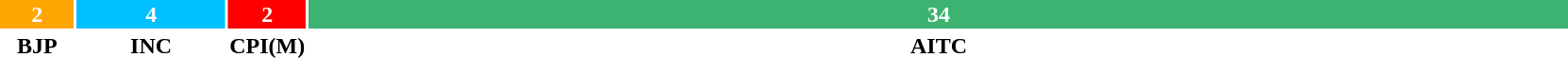<table style="width:88%; text-align:center;">
<tr style="color:white;">
<td style="background:orange; width:4.76%;"><strong>2</strong></td>
<td style="background:#00bfff; width:9.52%;"><strong>4</strong></td>
<td style="background:red; width:4.76%;"><strong>2</strong></td>
<td style="background:#3cb371; width:80.95%;"><strong>34</strong></td>
</tr>
<tr>
<td><span><strong>BJP</strong></span></td>
<td><span><strong>INC</strong></span></td>
<td><span><strong>CPI(M)</strong></span></td>
<td><span><strong>AITC</strong></span></td>
</tr>
</table>
